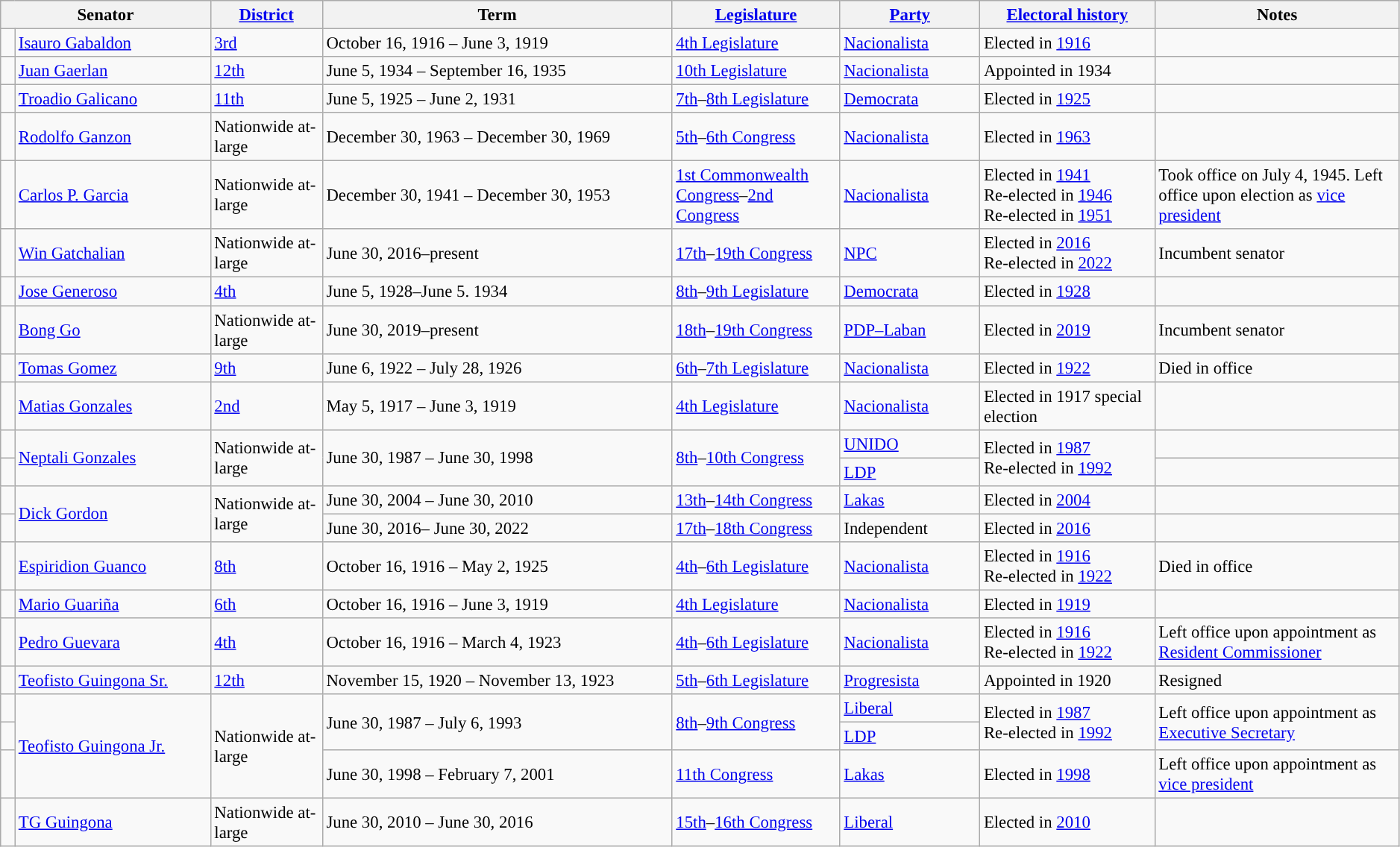<table class="wikitable" style="font-size:95%" width=99%>
<tr>
<th width=15% colspan="2">Senator</th>
<th width=8%><a href='#'>District</a></th>
<th width=25%>Term</th>
<th width=12%><a href='#'>Legislature</a></th>
<th width=10%><a href='#'>Party</a></th>
<th width=12.5%><a href='#'>Electoral history</a></th>
<th width=17.5%>Notes</th>
</tr>
<tr>
<td width=1% style="background-color:"></td>
<td><a href='#'>Isauro Gabaldon</a></td>
<td><a href='#'>3rd</a></td>
<td>October 16, 1916 – June 3, 1919</td>
<td><a href='#'>4th Legislature</a></td>
<td><a href='#'>Nacionalista</a></td>
<td>Elected in <a href='#'>1916</a></td>
<td></td>
</tr>
<tr>
<td style="background-color:"></td>
<td><a href='#'>Juan Gaerlan</a></td>
<td><a href='#'>12th</a></td>
<td>June 5, 1934 – September 16, 1935</td>
<td><a href='#'>10th Legislature</a></td>
<td><a href='#'>Nacionalista</a></td>
<td>Appointed in 1934</td>
<td></td>
</tr>
<tr>
<td style="background-color:"></td>
<td><a href='#'>Troadio Galicano</a></td>
<td><a href='#'>11th</a></td>
<td>June 5, 1925 – June 2, 1931</td>
<td><a href='#'>7th</a>–<a href='#'>8th Legislature</a></td>
<td><a href='#'>Democrata</a></td>
<td>Elected in <a href='#'>1925</a></td>
<td></td>
</tr>
<tr>
<td style="background-color:"></td>
<td><a href='#'>Rodolfo Ganzon</a></td>
<td>Nationwide at-large</td>
<td>December 30, 1963 – December 30, 1969</td>
<td><a href='#'>5th</a>–<a href='#'>6th Congress</a></td>
<td><a href='#'>Nacionalista</a></td>
<td>Elected in <a href='#'>1963</a></td>
<td></td>
</tr>
<tr>
<td style="background-color:"></td>
<td><a href='#'>Carlos P. Garcia</a></td>
<td>Nationwide at-large</td>
<td>December 30, 1941 – December 30, 1953</td>
<td><a href='#'>1st Commonwealth Congress</a>–<a href='#'>2nd Congress</a></td>
<td><a href='#'>Nacionalista</a></td>
<td>Elected in <a href='#'>1941</a><br>Re-elected in <a href='#'>1946</a><br>Re-elected in <a href='#'>1951</a></td>
<td>Took office on July 4, 1945. Left office upon election as <a href='#'>vice president</a></td>
</tr>
<tr>
<td style="background-color:"></td>
<td><a href='#'>Win Gatchalian</a></td>
<td>Nationwide at-large</td>
<td>June 30, 2016–present</td>
<td><a href='#'>17th</a>–<a href='#'>19th Congress</a></td>
<td><a href='#'>NPC</a></td>
<td>Elected in <a href='#'>2016</a><br>Re-elected in <a href='#'>2022</a></td>
<td>Incumbent senator</td>
</tr>
<tr>
<td style="background-color:"></td>
<td><a href='#'>Jose Generoso</a></td>
<td><a href='#'>4th</a></td>
<td>June 5, 1928–June 5. 1934</td>
<td><a href='#'>8th</a>–<a href='#'>9th Legislature</a></td>
<td><a href='#'>Democrata</a></td>
<td>Elected in <a href='#'>1928</a></td>
<td></td>
</tr>
<tr>
<td style="background-color:"></td>
<td><a href='#'>Bong Go</a></td>
<td>Nationwide at-large</td>
<td>June 30, 2019–present</td>
<td><a href='#'>18th</a>–<a href='#'>19th Congress</a></td>
<td><a href='#'>PDP–Laban</a></td>
<td>Elected in <a href='#'>2019</a></td>
<td>Incumbent senator</td>
</tr>
<tr>
<td style="background-color:"></td>
<td><a href='#'>Tomas Gomez</a></td>
<td><a href='#'>9th</a></td>
<td>June 6, 1922 – July 28, 1926</td>
<td><a href='#'>6th</a>–<a href='#'>7th Legislature</a></td>
<td><a href='#'>Nacionalista</a></td>
<td>Elected in <a href='#'>1922</a></td>
<td>Died in office</td>
</tr>
<tr>
<td style="background-color:"></td>
<td><a href='#'>Matias Gonzales</a></td>
<td><a href='#'>2nd</a></td>
<td>May 5, 1917 – June 3, 1919</td>
<td><a href='#'>4th Legislature</a></td>
<td><a href='#'>Nacionalista</a></td>
<td>Elected in 1917 special election</td>
<td></td>
</tr>
<tr>
<td style="background-color:"></td>
<td rowspan="2"><a href='#'>Neptali Gonzales</a></td>
<td rowspan="2">Nationwide at-large</td>
<td rowspan="2">June 30, 1987 – June 30, 1998</td>
<td rowspan="2"><a href='#'>8th</a>–<a href='#'>10th Congress</a></td>
<td><a href='#'>UNIDO</a></td>
<td rowspan="2">Elected in <a href='#'>1987</a><br>Re-elected in <a href='#'>1992</a></td>
<td></td>
</tr>
<tr>
<td style="background-color:"></td>
<td><a href='#'>LDP</a></td>
<td></td>
</tr>
<tr>
<td style="background-color:"></td>
<td rowspan="2"><a href='#'>Dick Gordon</a></td>
<td rowspan="2">Nationwide at-large</td>
<td>June 30, 2004 – June 30, 2010</td>
<td><a href='#'>13th</a>–<a href='#'>14th Congress</a></td>
<td><a href='#'>Lakas</a></td>
<td>Elected in <a href='#'>2004</a></td>
<td></td>
</tr>
<tr>
<td style="background-color:"></td>
<td>June 30, 2016– June 30, 2022</td>
<td><a href='#'>17th</a>–<a href='#'>18th Congress</a></td>
<td>Independent</td>
<td>Elected in <a href='#'>2016</a></td>
<td></td>
</tr>
<tr>
<td style="background-color:"></td>
<td><a href='#'>Espiridion Guanco</a></td>
<td><a href='#'>8th</a></td>
<td>October 16, 1916 – May 2, 1925</td>
<td><a href='#'>4th</a>–<a href='#'>6th Legislature</a></td>
<td><a href='#'>Nacionalista</a></td>
<td>Elected in <a href='#'>1916</a><br>Re-elected in <a href='#'>1922</a></td>
<td>Died in office</td>
</tr>
<tr>
<td style="background-color:"></td>
<td><a href='#'>Mario Guariña</a></td>
<td><a href='#'>6th</a></td>
<td>October 16, 1916 – June 3, 1919</td>
<td><a href='#'>4th Legislature</a></td>
<td><a href='#'>Nacionalista</a></td>
<td>Elected in <a href='#'>1919</a></td>
<td></td>
</tr>
<tr>
<td style="background-color:"></td>
<td><a href='#'>Pedro Guevara</a></td>
<td><a href='#'>4th</a></td>
<td>October 16, 1916 – March 4, 1923</td>
<td><a href='#'>4th</a>–<a href='#'>6th Legislature</a></td>
<td><a href='#'>Nacionalista</a></td>
<td>Elected in <a href='#'>1916</a><br>Re-elected in <a href='#'>1922</a></td>
<td>Left office upon appointment as <a href='#'>Resident Commissioner</a></td>
</tr>
<tr>
<td style="background-color:"></td>
<td><a href='#'>Teofisto Guingona Sr.</a></td>
<td><a href='#'>12th</a></td>
<td>November 15, 1920 – November 13, 1923</td>
<td><a href='#'>5th</a>–<a href='#'>6th Legislature</a></td>
<td><a href='#'>Progresista</a></td>
<td>Appointed in 1920</td>
<td>Resigned</td>
</tr>
<tr>
<td style="background-color:"></td>
<td rowspan="3"><a href='#'>Teofisto Guingona Jr.</a></td>
<td rowspan="3">Nationwide at-large</td>
<td rowspan="2">June 30, 1987 – July 6, 1993</td>
<td rowspan="2"><a href='#'>8th</a>–<a href='#'>9th Congress</a></td>
<td><a href='#'>Liberal</a></td>
<td rowspan="2">Elected in <a href='#'>1987</a><br>Re-elected in <a href='#'>1992</a></td>
<td rowspan="2">Left office upon appointment as <a href='#'>Executive Secretary</a></td>
</tr>
<tr>
<td style="background-color:"></td>
<td><a href='#'>LDP</a></td>
</tr>
<tr>
<td style="background-color:"></td>
<td>June 30, 1998 – February 7, 2001</td>
<td><a href='#'>11th Congress</a></td>
<td><a href='#'>Lakas</a></td>
<td>Elected in <a href='#'>1998</a></td>
<td>Left office upon appointment as <a href='#'>vice president</a></td>
</tr>
<tr>
<td style="background-color:"></td>
<td><a href='#'>TG Guingona</a></td>
<td>Nationwide at-large</td>
<td>June 30, 2010 – June 30, 2016</td>
<td><a href='#'>15th</a>–<a href='#'>16th Congress</a></td>
<td><a href='#'>Liberal</a></td>
<td>Elected in <a href='#'>2010</a></td>
<td></td>
</tr>
</table>
